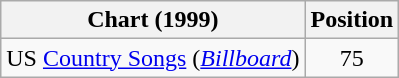<table class="wikitable">
<tr>
<th scope="col">Chart (1999)</th>
<th scope="col">Position</th>
</tr>
<tr>
<td>US <a href='#'>Country Songs</a> (<em><a href='#'>Billboard</a></em>)</td>
<td align="center">75</td>
</tr>
</table>
